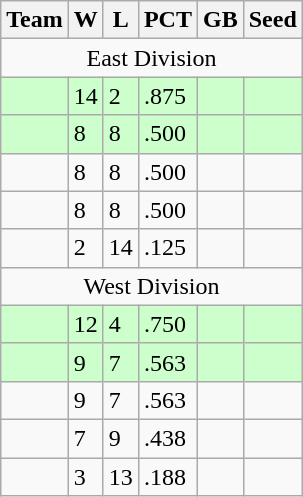<table class=wikitable>
<tr>
<th>Team</th>
<th>W</th>
<th>L</th>
<th>PCT</th>
<th>GB</th>
<th>Seed</th>
</tr>
<tr align=center>
<td colspan=6>East Division</td>
</tr>
<tr bgcolor=#ccffcc>
<td></td>
<td>14</td>
<td>2</td>
<td>.875</td>
<td></td>
<td></td>
</tr>
<tr bgcolor=#ccffcc>
<td></td>
<td>8</td>
<td>8</td>
<td>.500</td>
<td></td>
<td></td>
</tr>
<tr>
<td></td>
<td>8</td>
<td>8</td>
<td>.500</td>
<td></td>
<td></td>
</tr>
<tr>
<td></td>
<td>8</td>
<td>8</td>
<td>.500</td>
<td></td>
<td></td>
</tr>
<tr>
<td></td>
<td>2</td>
<td>14</td>
<td>.125</td>
<td></td>
<td></td>
</tr>
<tr align=center>
<td colspan=6>West Division</td>
</tr>
<tr bgcolor=#ccffcc>
<td></td>
<td>12</td>
<td>4</td>
<td>.750</td>
<td></td>
<td></td>
</tr>
<tr bgcolor=#ccffcc>
<td></td>
<td>9</td>
<td>7</td>
<td>.563</td>
<td></td>
<td></td>
</tr>
<tr>
<td></td>
<td>9</td>
<td>7</td>
<td>.563</td>
<td></td>
<td></td>
</tr>
<tr>
<td></td>
<td>7</td>
<td>9</td>
<td>.438</td>
<td></td>
<td></td>
</tr>
<tr>
<td></td>
<td>3</td>
<td>13</td>
<td>.188</td>
<td></td>
<td></td>
</tr>
</table>
